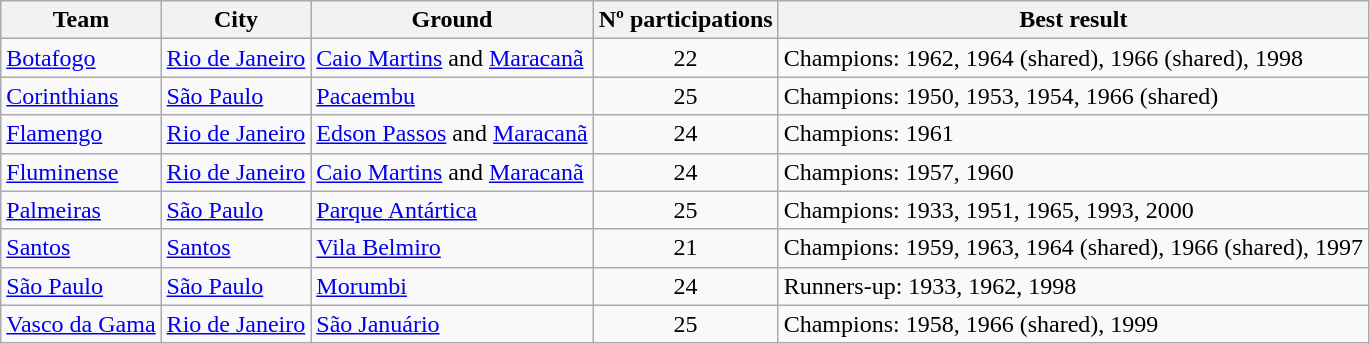<table class="wikitable sortable">
<tr>
<th>Team</th>
<th>City</th>
<th>Ground</th>
<th>Nº participations</th>
<th>Best result</th>
</tr>
<tr>
<td><a href='#'>Botafogo</a></td>
<td> <a href='#'>Rio de Janeiro</a></td>
<td><a href='#'>Caio Martins</a> and <a href='#'>Maracanã</a></td>
<td align=center>22</td>
<td>Champions: 1962, 1964 (shared), 1966 (shared), 1998</td>
</tr>
<tr>
<td><a href='#'>Corinthians</a></td>
<td> <a href='#'>São Paulo</a></td>
<td><a href='#'>Pacaembu</a></td>
<td align=center>25</td>
<td>Champions: 1950, 1953, 1954, 1966 (shared)</td>
</tr>
<tr>
<td><a href='#'>Flamengo</a></td>
<td> <a href='#'>Rio de Janeiro</a></td>
<td><a href='#'>Edson Passos</a> and <a href='#'>Maracanã</a></td>
<td align=center>24</td>
<td>Champions: 1961</td>
</tr>
<tr>
<td><a href='#'>Fluminense</a></td>
<td> <a href='#'>Rio de Janeiro</a></td>
<td><a href='#'>Caio Martins</a> and <a href='#'>Maracanã</a></td>
<td align=center>24</td>
<td>Champions: 1957, 1960</td>
</tr>
<tr>
<td><a href='#'>Palmeiras</a></td>
<td> <a href='#'>São Paulo</a></td>
<td><a href='#'>Parque Antártica</a></td>
<td align=center>25</td>
<td>Champions: 1933, 1951, 1965, 1993, 2000</td>
</tr>
<tr>
<td><a href='#'>Santos</a></td>
<td> <a href='#'>Santos</a></td>
<td><a href='#'>Vila Belmiro</a></td>
<td align=center>21</td>
<td>Champions: 1959, 1963, 1964 (shared), 1966 (shared), 1997</td>
</tr>
<tr>
<td><a href='#'>São Paulo</a></td>
<td> <a href='#'>São Paulo</a></td>
<td><a href='#'>Morumbi</a></td>
<td align=center>24</td>
<td>Runners-up: 1933, 1962, 1998</td>
</tr>
<tr>
<td><a href='#'>Vasco da Gama</a></td>
<td> <a href='#'>Rio de Janeiro</a></td>
<td><a href='#'>São Januário</a></td>
<td align=center>25</td>
<td>Champions: 1958, 1966 (shared), 1999</td>
</tr>
</table>
